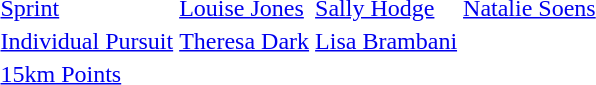<table>
<tr style="background:#ccc;">
</tr>
<tr>
<td><a href='#'>Sprint</a></td>
<td><a href='#'>Louise Jones</a></td>
<td><a href='#'>Sally Hodge</a></td>
<td><a href='#'>Natalie Soens</a></td>
</tr>
<tr>
<td><a href='#'>Individual Pursuit</a></td>
<td><a href='#'>Theresa Dark</a></td>
<td><a href='#'>Lisa Brambani</a></td>
<td></td>
</tr>
<tr>
<td><a href='#'>15km Points</a></td>
<td></td>
<td></td>
<td></td>
</tr>
</table>
